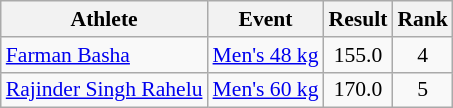<table class="wikitable" style="font-size:90%">
<tr>
<th>Athlete</th>
<th>Event</th>
<th>Result</th>
<th>Rank</th>
</tr>
<tr>
<td><a href='#'>Farman Basha</a></td>
<td><a href='#'>Men's 48 kg</a></td>
<td align="center">155.0</td>
<td align="center">4</td>
</tr>
<tr>
<td><a href='#'>Rajinder Singh Rahelu</a></td>
<td><a href='#'>Men's 60 kg</a></td>
<td align="center">170.0</td>
<td align="center">5</td>
</tr>
</table>
